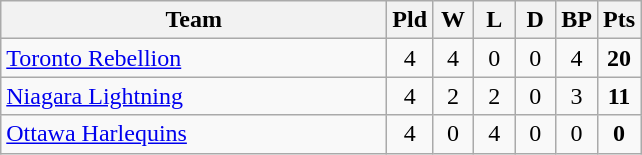<table class="wikitable" style="text-align: center;">
<tr>
<th width="250">Team</th>
<th width="20">Pld</th>
<th width="20">W</th>
<th width="20">L</th>
<th width="20">D</th>
<th width="20">BP</th>
<th width="20">Pts</th>
</tr>
<tr>
<td align=left><a href='#'>Toronto Rebellion</a></td>
<td>4</td>
<td>4</td>
<td>0</td>
<td>0</td>
<td>4</td>
<td><strong>20</strong></td>
</tr>
<tr>
<td align=left><a href='#'>Niagara Lightning</a></td>
<td>4</td>
<td>2</td>
<td>2</td>
<td>0</td>
<td>3</td>
<td><strong>11</strong></td>
</tr>
<tr>
<td align=left><a href='#'>Ottawa Harlequins</a></td>
<td>4</td>
<td>0</td>
<td>4</td>
<td>0</td>
<td>0</td>
<td><strong>0</strong></td>
</tr>
</table>
